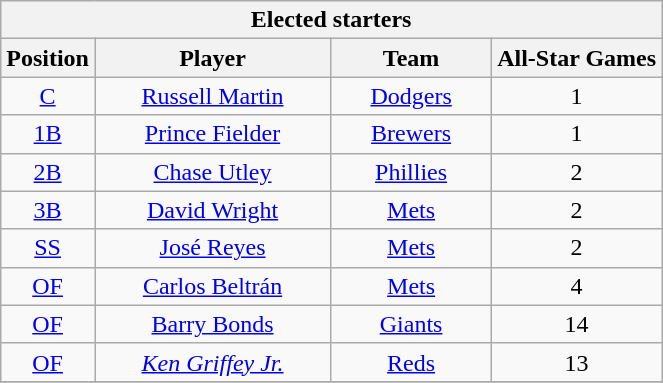<table class="wikitable" style="font-size: 100%; text-align:center;">
<tr>
<th colspan="4">Elected starters</th>
</tr>
<tr>
<th>Position</th>
<th width="150">Player</th>
<th width="100">Team</th>
<th>All-Star Games</th>
</tr>
<tr>
<td><a href='#'>C</a></td>
<td><a href='#'>Russell Martin</a></td>
<td><a href='#'>Dodgers</a></td>
<td>1</td>
</tr>
<tr>
<td><a href='#'>1B</a></td>
<td><a href='#'>Prince Fielder</a></td>
<td><a href='#'>Brewers</a></td>
<td>1</td>
</tr>
<tr>
<td><a href='#'>2B</a></td>
<td><a href='#'>Chase Utley</a></td>
<td><a href='#'>Phillies</a></td>
<td>2</td>
</tr>
<tr>
<td><a href='#'>3B</a></td>
<td><a href='#'>David Wright</a></td>
<td><a href='#'>Mets</a></td>
<td>2</td>
</tr>
<tr>
<td><a href='#'>SS</a></td>
<td><a href='#'>José Reyes</a></td>
<td><a href='#'>Mets</a></td>
<td>2</td>
</tr>
<tr>
<td><a href='#'>OF</a></td>
<td><a href='#'>Carlos Beltrán</a></td>
<td><a href='#'>Mets</a></td>
<td>4</td>
</tr>
<tr>
<td><a href='#'>OF</a></td>
<td><a href='#'>Barry Bonds</a></td>
<td><a href='#'>Giants</a></td>
<td>14</td>
</tr>
<tr>
<td><a href='#'>OF</a></td>
<td><em><a href='#'>Ken Griffey Jr.</a></em></td>
<td><a href='#'>Reds</a></td>
<td>13</td>
</tr>
<tr>
</tr>
</table>
